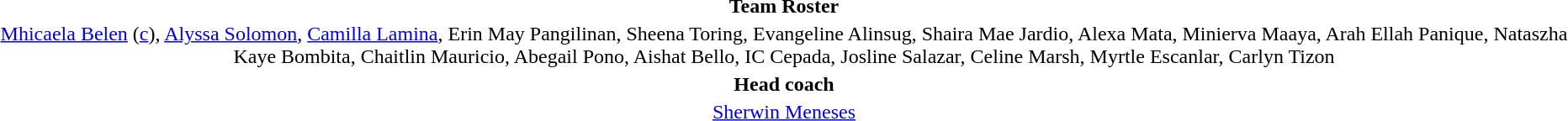<table style="text-align:center; margin-top:2em; margin-left:auto; margin-right:auto">
<tr>
<td><strong>Team Roster</strong></td>
</tr>
<tr>
<td><a href='#'>Mhicaela Belen</a> (<a href='#'>c</a>), <a href='#'>Alyssa Solomon</a>, <a href='#'>Camilla Lamina</a>, Erin May Pangilinan, Sheena Toring, Evangeline Alinsug, Shaira Mae Jardio, Alexa Mata, Minierva Maaya, Arah Ellah Panique, Nataszha Kaye Bombita, Chaitlin Mauricio, Abegail Pono, Aishat Bello, IC Cepada, Josline Salazar, Celine Marsh, Myrtle Escanlar, Carlyn Tizon</td>
</tr>
<tr>
<td><strong>Head coach</strong></td>
</tr>
<tr>
<td><a href='#'>Sherwin Meneses</a></td>
</tr>
</table>
